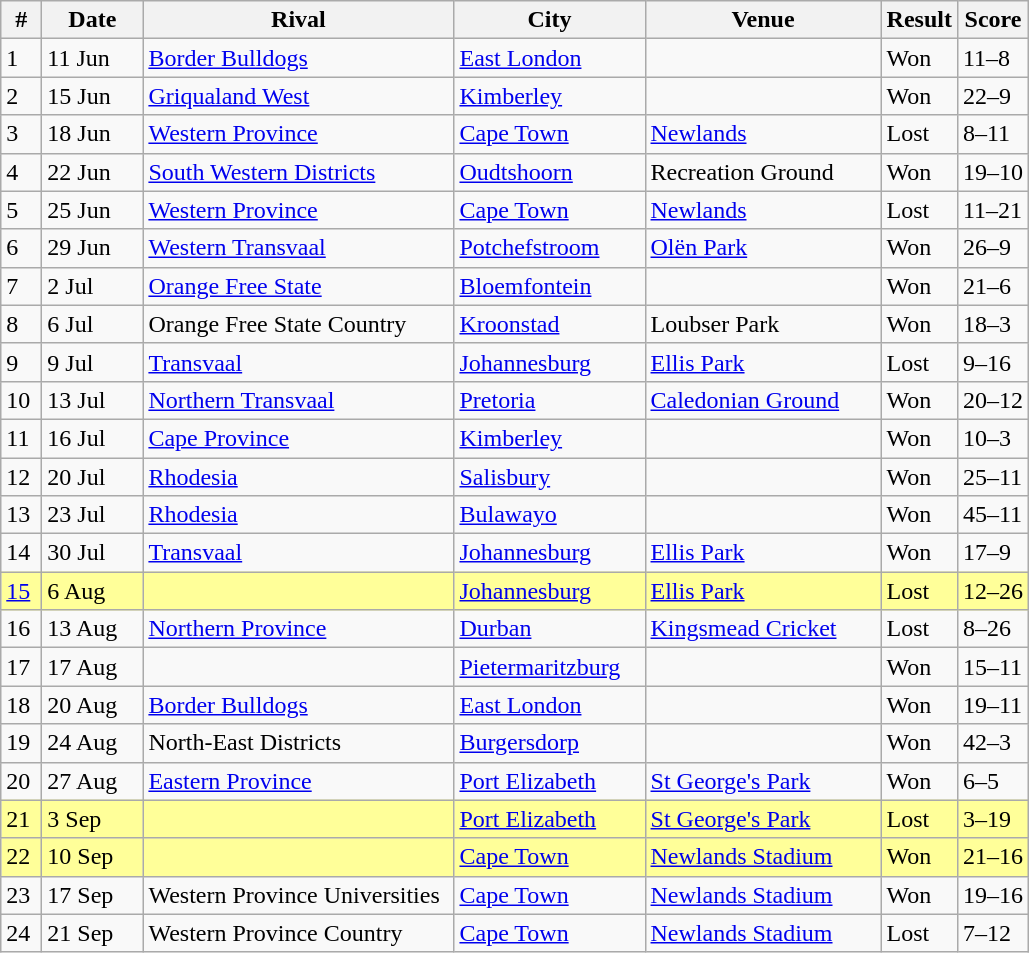<table class="wikitable sortable">
<tr>
<th width=20px>#</th>
<th width=60px>Date</th>
<th width=200px>Rival</th>
<th width=120px>City</th>
<th width=150px>Venue</th>
<th width=40px>Result</th>
<th width=40px>Score</th>
</tr>
<tr>
<td>1</td>
<td>11 Jun</td>
<td><a href='#'>Border Bulldogs</a></td>
<td><a href='#'>East London</a></td>
<td></td>
<td>Won</td>
<td>11–8</td>
</tr>
<tr>
<td>2</td>
<td>15 Jun</td>
<td><a href='#'>Griqualand West</a></td>
<td><a href='#'>Kimberley</a></td>
<td></td>
<td>Won</td>
<td>22–9</td>
</tr>
<tr>
<td>3</td>
<td>18 Jun</td>
<td><a href='#'>Western Province</a></td>
<td><a href='#'>Cape Town</a></td>
<td><a href='#'>Newlands</a></td>
<td>Lost</td>
<td>8–11</td>
</tr>
<tr>
<td>4</td>
<td>22 Jun</td>
<td><a href='#'>South Western Districts</a></td>
<td><a href='#'>Oudtshoorn</a></td>
<td>Recreation Ground</td>
<td>Won</td>
<td>19–10</td>
</tr>
<tr>
<td>5</td>
<td>25 Jun</td>
<td><a href='#'>Western Province</a></td>
<td><a href='#'>Cape Town</a></td>
<td><a href='#'>Newlands</a></td>
<td>Lost</td>
<td>11–21</td>
</tr>
<tr>
<td>6</td>
<td>29 Jun</td>
<td><a href='#'>Western Transvaal</a></td>
<td><a href='#'>Potchefstroom</a></td>
<td><a href='#'>Olën Park</a></td>
<td>Won</td>
<td>26–9</td>
</tr>
<tr>
<td>7</td>
<td>2 Jul</td>
<td><a href='#'>Orange Free State</a></td>
<td><a href='#'>Bloemfontein</a></td>
<td></td>
<td>Won</td>
<td>21–6</td>
</tr>
<tr>
<td>8</td>
<td>6 Jul</td>
<td>Orange Free State Country</td>
<td><a href='#'>Kroonstad</a></td>
<td>Loubser Park</td>
<td>Won</td>
<td>18–3</td>
</tr>
<tr>
<td>9</td>
<td>9 Jul</td>
<td><a href='#'>Transvaal</a></td>
<td><a href='#'>Johannesburg</a></td>
<td><a href='#'>Ellis Park</a></td>
<td>Lost</td>
<td>9–16</td>
</tr>
<tr>
<td>10</td>
<td>13 Jul</td>
<td><a href='#'>Northern Transvaal</a></td>
<td><a href='#'>Pretoria</a></td>
<td><a href='#'>Caledonian Ground</a></td>
<td>Won</td>
<td>20–12</td>
</tr>
<tr>
<td>11</td>
<td>16 Jul</td>
<td><a href='#'>Cape Province</a></td>
<td><a href='#'>Kimberley</a></td>
<td></td>
<td>Won</td>
<td>10–3</td>
</tr>
<tr>
<td>12</td>
<td>20 Jul</td>
<td> <a href='#'>Rhodesia</a></td>
<td><a href='#'>Salisbury</a></td>
<td></td>
<td>Won</td>
<td>25–11</td>
</tr>
<tr>
<td>13</td>
<td>23 Jul</td>
<td> <a href='#'>Rhodesia</a></td>
<td><a href='#'>Bulawayo</a></td>
<td></td>
<td>Won</td>
<td>45–11</td>
</tr>
<tr>
<td>14</td>
<td>30 Jul</td>
<td><a href='#'>Transvaal</a></td>
<td><a href='#'>Johannesburg</a></td>
<td><a href='#'>Ellis Park</a></td>
<td>Won</td>
<td>17–9</td>
</tr>
<tr style="background:#ffff99">
<td><a href='#'>15</a></td>
<td>6 Aug</td>
<td></td>
<td><a href='#'>Johannesburg</a></td>
<td><a href='#'>Ellis Park</a></td>
<td>Lost</td>
<td>12–26</td>
</tr>
<tr>
<td>16</td>
<td>13 Aug</td>
<td><a href='#'>Northern Province</a></td>
<td><a href='#'>Durban</a></td>
<td><a href='#'>Kingsmead Cricket</a></td>
<td>Lost</td>
<td>8–26</td>
</tr>
<tr>
<td>17</td>
<td>17 Aug</td>
<td></td>
<td><a href='#'>Pietermaritzburg</a></td>
<td></td>
<td>Won</td>
<td>15–11</td>
</tr>
<tr>
<td>18</td>
<td>20 Aug</td>
<td><a href='#'>Border Bulldogs</a></td>
<td><a href='#'>East London</a></td>
<td></td>
<td>Won</td>
<td>19–11</td>
</tr>
<tr>
<td>19</td>
<td>24 Aug</td>
<td>North-East Districts</td>
<td><a href='#'>Burgersdorp</a></td>
<td></td>
<td>Won</td>
<td>42–3</td>
</tr>
<tr>
<td>20</td>
<td>27 Aug</td>
<td><a href='#'>Eastern Province</a></td>
<td><a href='#'>Port Elizabeth</a></td>
<td><a href='#'>St George's Park</a></td>
<td>Won</td>
<td>6–5</td>
</tr>
<tr style="background:#ffff99">
<td>21</td>
<td>3 Sep</td>
<td></td>
<td><a href='#'>Port Elizabeth</a></td>
<td><a href='#'>St George's Park</a></td>
<td>Lost</td>
<td>3–19</td>
</tr>
<tr style="background:#ffff99">
<td>22</td>
<td>10 Sep</td>
<td></td>
<td><a href='#'>Cape Town</a></td>
<td><a href='#'>Newlands Stadium</a></td>
<td>Won</td>
<td>21–16</td>
</tr>
<tr>
<td>23</td>
<td>17 Sep</td>
<td>Western Province Universities</td>
<td><a href='#'>Cape Town</a></td>
<td><a href='#'>Newlands Stadium</a></td>
<td>Won</td>
<td>19–16</td>
</tr>
<tr>
<td>24</td>
<td>21 Sep</td>
<td>Western Province Country</td>
<td><a href='#'>Cape Town</a></td>
<td><a href='#'>Newlands Stadium</a></td>
<td>Lost</td>
<td>7–12</td>
</tr>
</table>
